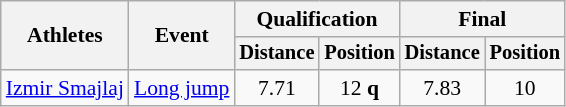<table class=wikitable style="font-size:90%">
<tr>
<th rowspan="2">Athletes</th>
<th rowspan="2">Event</th>
<th colspan="2">Qualification</th>
<th colspan="2">Final</th>
</tr>
<tr style="font-size:95%">
<th>Distance</th>
<th>Position</th>
<th>Distance</th>
<th>Position</th>
</tr>
<tr>
<td><a href='#'>Izmir Smajlaj</a></td>
<td><a href='#'>Long jump</a></td>
<td align=center>7.71</td>
<td align=center>12 <strong>q</strong></td>
<td align=center>7.83</td>
<td align=center>10</td>
</tr>
</table>
